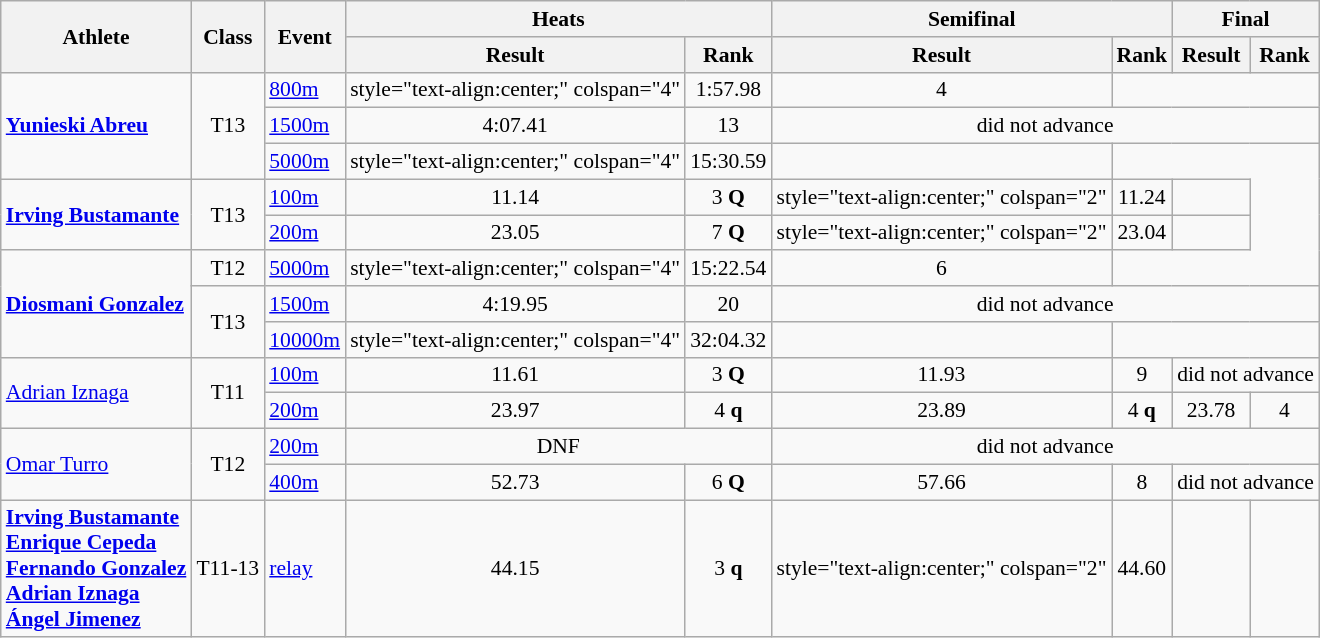<table class=wikitable style="font-size:90%">
<tr>
<th rowspan="2">Athlete</th>
<th rowspan="2">Class</th>
<th rowspan="2">Event</th>
<th colspan="2">Heats</th>
<th colspan="2">Semifinal</th>
<th colspan="2">Final</th>
</tr>
<tr>
<th>Result</th>
<th>Rank</th>
<th>Result</th>
<th>Rank</th>
<th>Result</th>
<th>Rank</th>
</tr>
<tr>
<td rowspan="3"><strong><a href='#'>Yunieski Abreu</a></strong></td>
<td rowspan="3" style="text-align:center;">T13</td>
<td><a href='#'>800m</a></td>
<td>style="text-align:center;" colspan="4" </td>
<td style="text-align:center;">1:57.98</td>
<td style="text-align:center;">4</td>
</tr>
<tr>
<td><a href='#'>1500m</a></td>
<td style="text-align:center;">4:07.41</td>
<td style="text-align:center;">13</td>
<td style="text-align:center;" colspan="4">did not advance</td>
</tr>
<tr>
<td><a href='#'>5000m</a></td>
<td>style="text-align:center;" colspan="4" </td>
<td style="text-align:center;">15:30.59</td>
<td style="text-align:center;"></td>
</tr>
<tr>
<td rowspan="2"><strong><a href='#'>Irving Bustamante</a></strong></td>
<td rowspan="2" style="text-align:center;">T13</td>
<td><a href='#'>100m</a></td>
<td style="text-align:center;">11.14</td>
<td style="text-align:center;">3 <strong>Q</strong></td>
<td>style="text-align:center;" colspan="2" </td>
<td style="text-align:center;">11.24</td>
<td style="text-align:center;"></td>
</tr>
<tr>
<td><a href='#'>200m</a></td>
<td style="text-align:center;">23.05</td>
<td style="text-align:center;">7 <strong>Q</strong></td>
<td>style="text-align:center;" colspan="2" </td>
<td style="text-align:center;">23.04</td>
<td style="text-align:center;"></td>
</tr>
<tr>
<td rowspan="3"><strong><a href='#'>Diosmani Gonzalez</a></strong></td>
<td style="text-align:center;">T12</td>
<td><a href='#'>5000m</a></td>
<td>style="text-align:center;" colspan="4" </td>
<td style="text-align:center;">15:22.54</td>
<td style="text-align:center;">6</td>
</tr>
<tr>
<td rowspan="2" style="text-align:center;">T13</td>
<td><a href='#'>1500m</a></td>
<td style="text-align:center;">4:19.95</td>
<td style="text-align:center;">20</td>
<td style="text-align:center;" colspan="4">did not advance</td>
</tr>
<tr>
<td><a href='#'>10000m</a></td>
<td>style="text-align:center;" colspan="4" </td>
<td style="text-align:center;">32:04.32</td>
<td style="text-align:center;"></td>
</tr>
<tr>
<td rowspan="2"><a href='#'>Adrian Iznaga</a></td>
<td rowspan="2" style="text-align:center;">T11</td>
<td><a href='#'>100m</a></td>
<td style="text-align:center;">11.61</td>
<td style="text-align:center;">3 <strong>Q</strong></td>
<td style="text-align:center;">11.93</td>
<td style="text-align:center;">9</td>
<td style="text-align:center;" colspan="2">did not advance</td>
</tr>
<tr>
<td><a href='#'>200m</a></td>
<td style="text-align:center;">23.97</td>
<td style="text-align:center;">4 <strong>q</strong></td>
<td style="text-align:center;">23.89</td>
<td style="text-align:center;">4 <strong>q</strong></td>
<td style="text-align:center;">23.78</td>
<td style="text-align:center;">4</td>
</tr>
<tr>
<td rowspan="2"><a href='#'>Omar Turro</a></td>
<td rowspan="2" style="text-align:center;">T12</td>
<td><a href='#'>200m</a></td>
<td style="text-align:center;" colspan="2">DNF</td>
<td style="text-align:center;" colspan="4">did not advance</td>
</tr>
<tr>
<td><a href='#'>400m</a></td>
<td style="text-align:center;">52.73</td>
<td style="text-align:center;">6 <strong>Q</strong></td>
<td style="text-align:center;">57.66</td>
<td style="text-align:center;">8</td>
<td style="text-align:center;" colspan="2">did not advance</td>
</tr>
<tr>
<td><strong><a href='#'>Irving Bustamante</a></strong><br> <strong><a href='#'>Enrique Cepeda</a></strong><br> <strong><a href='#'>Fernando Gonzalez</a></strong><br> <strong><a href='#'>Adrian Iznaga</a></strong><br> <strong><a href='#'>Ángel Jimenez</a></strong></td>
<td style="text-align:center;">T11-13</td>
<td><a href='#'> relay</a></td>
<td style="text-align:center;">44.15</td>
<td style="text-align:center;">3 <strong>q</strong></td>
<td>style="text-align:center;" colspan="2" </td>
<td style="text-align:center;">44.60</td>
<td style="text-align:center;"></td>
</tr>
</table>
